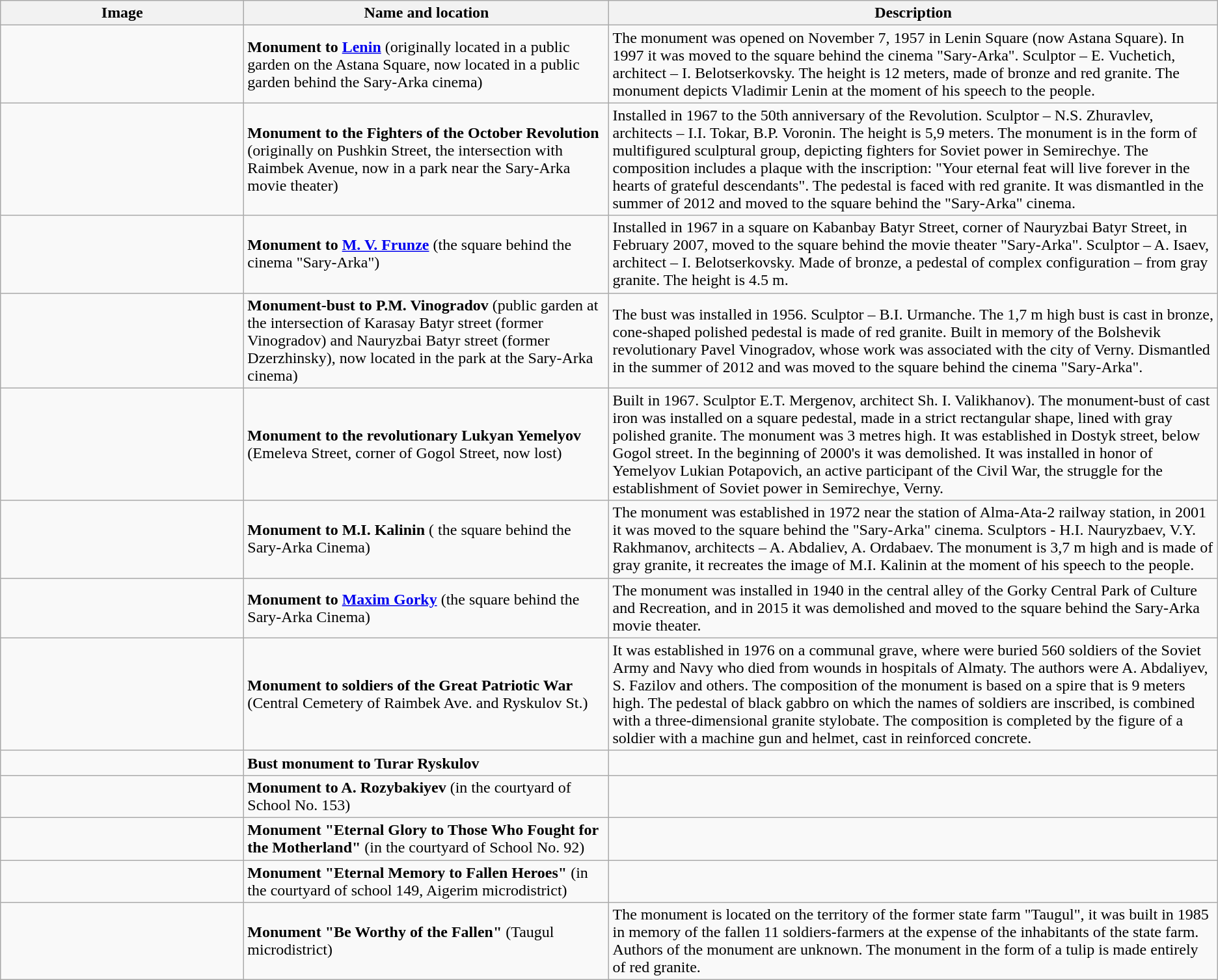<table class="wikitable wide">
<tr>
<th width="20%">Image</th>
<th width="30%">Name and location</th>
<th width="50%">Description</th>
</tr>
<tr>
<td></td>
<td><strong>Monument to <a href='#'>Lenin</a></strong> (originally located in a public garden on the Astana Square, now located in a public garden behind the Sary-Arka cinema)</td>
<td>The monument was opened on November 7, 1957 in Lenin Square (now Astana Square). In 1997 it was moved to the square behind the cinema "Sary-Arka". Sculptor – E. Vuchetich, architect – I. Belotserkovsky. The height is 12 meters, made of bronze and red granite. The monument depicts Vladimir Lenin at the moment of his speech to the people.</td>
</tr>
<tr>
<td></td>
<td><strong>Monument to the Fighters of the October Revolution</strong> (originally on Pushkin Street, the intersection with Raimbek Avenue, now in a park near the Sary-Arka movie theater)</td>
<td>Installed in 1967 to the 50th anniversary of the Revolution. Sculptor – N.S. Zhuravlev, architects – I.I. Tokar, B.P. Voronin. The height is 5,9 meters. The monument is in the form of multifigured sculptural group, depicting fighters for Soviet power in Semirechye. The composition includes a plaque with the inscription: "Your eternal feat will live forever in the hearts of grateful descendants". The pedestal is faced with red granite. It was dismantled in the summer of 2012 and moved to the square behind the "Sary-Arka" cinema.</td>
</tr>
<tr>
<td></td>
<td><strong>Monument to <a href='#'>M. V. Frunze</a></strong> (the square behind the cinema "Sary-Arka")</td>
<td>Installed in 1967 in a square on Kabanbay Batyr Street, corner of Nauryzbai Batyr Street, in February 2007, moved to the square behind the movie theater "Sary-Arka". Sculptor – A. Isaev, architect – I. Belotserkovsky. Made of bronze, a pedestal of complex configuration – from gray granite. The height is 4.5 m.</td>
</tr>
<tr>
<td></td>
<td><strong>Monument-bust to P.M. Vinogradov</strong> (public garden at the intersection of Karasay Batyr street (former Vinogradov) and Nauryzbai Batyr street (former Dzerzhinsky), now located in the park at the Sary-Arka cinema)</td>
<td>The bust was installed in 1956. Sculptor – B.I. Urmanche. The 1,7 m high bust is cast in bronze, cone-shaped polished pedestal is made of red granite. Built in memory of the Bolshevik revolutionary Pavel Vinogradov, whose work was associated with the city of Verny. Dismantled in the summer of 2012 and was moved to the square behind the cinema "Sary-Arka".</td>
</tr>
<tr>
<td></td>
<td><strong>Monument to the revolutionary Lukyan Yemelyov</strong><br>(Emeleva Street, corner of Gogol Street, now lost)</td>
<td>Built in 1967. Sculptor E.T. Mergenov, architect Sh. I. Valikhanov). The monument-bust of cast iron was installed on a square pedestal, made in a strict rectangular shape, lined with gray polished granite. The monument was 3 metres high. It was established in Dostyk street, below Gogol street. In the beginning of 2000's it was demolished. It was installed in honor of Yemelyov Lukian Potapovich, an active participant of the Civil War, the struggle for the establishment of Soviet power in Semirechye, Verny.</td>
</tr>
<tr>
<td></td>
<td><strong>Monument to M.I. Kalinin</strong> ( the square behind the Sary-Arka Cinema)</td>
<td>The monument was established in 1972 near the station of Alma-Ata-2 railway station, in 2001 it was moved to the square behind the "Sary-Arka" cinema. Sculptors - H.I. Nauryzbaev, V.Y. Rakhmanov, architects – A. Abdaliev, A. Ordabaev. The monument is 3,7 m high and is made of gray granite, it recreates the image of M.I. Kalinin at the moment of his speech to the people.</td>
</tr>
<tr>
<td></td>
<td><strong>Monument to <a href='#'>Maxim Gorky</a></strong> (the square behind the Sary-Arka Cinema)</td>
<td>The monument was installed in 1940 in the central alley of the Gorky Central Park of Culture and Recreation, and in 2015 it was demolished and moved to the square behind the Sary-Arka movie theater.</td>
</tr>
<tr>
<td></td>
<td><strong>Monument to soldiers of the Great Patriotic War</strong> (Central Cemetery of Raimbek Ave. and Ryskulov St.)</td>
<td>It was established in 1976 on a communal grave, where were buried 560 soldiers of the Soviet Army and Navy who died from wounds in hospitals of Almaty. The authors were A. Abdaliyev, S. Fazilov and others. The composition of the monument is based on a spire that is 9 meters high. The pedestal of black gabbro on which the names of soldiers are inscribed, is combined with a three-dimensional granite stylobate. The composition is completed by the figure of a soldier with a machine gun and helmet, cast in reinforced concrete.</td>
</tr>
<tr>
<td></td>
<td><strong>Bust monument to Turar Ryskulov</strong></td>
<td></td>
</tr>
<tr>
<td></td>
<td><strong>Monument to A. Rozybakiyev</strong> (in the courtyard of School No. 153)</td>
<td></td>
</tr>
<tr>
<td></td>
<td><strong>Monument "Eternal Glory to Those Who Fought for the Motherland"</strong> (in the courtyard of School No. 92)</td>
<td></td>
</tr>
<tr>
<td></td>
<td><strong>Monument "Eternal Memory to Fallen Heroes"</strong> (in the courtyard of school 149, Aigerim microdistrict)</td>
<td></td>
</tr>
<tr>
<td></td>
<td><strong>Monument "Be Worthy of the Fallen"</strong> (Taugul microdistrict)</td>
<td>The monument is located on the territory of the former state farm "Taugul", it was built in 1985 in memory of the fallen 11 soldiers-farmers at the expense of the inhabitants of the state farm. Authors of the monument are unknown. The monument in the form of a tulip is made entirely of red granite.</td>
</tr>
</table>
